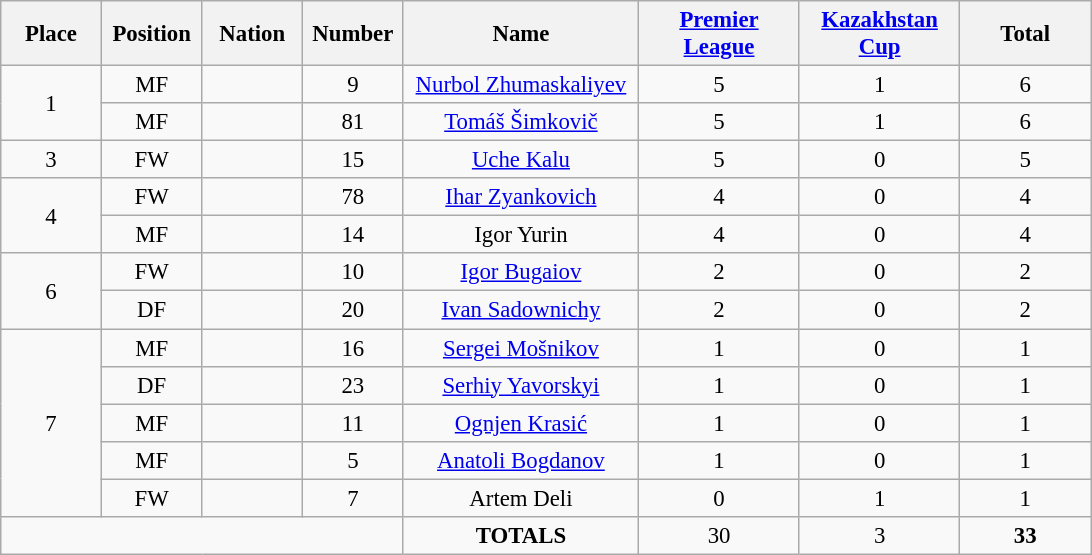<table class="wikitable" style="font-size: 95%; text-align: center;">
<tr>
<th width=60>Place</th>
<th width=60>Position</th>
<th width=60>Nation</th>
<th width=60>Number</th>
<th width=150>Name</th>
<th width=100><a href='#'>Premier League</a></th>
<th width=100><a href='#'>Kazakhstan Cup</a></th>
<th width=80><strong>Total</strong></th>
</tr>
<tr>
<td rowspan="2">1</td>
<td>MF</td>
<td></td>
<td>9</td>
<td><a href='#'>Nurbol Zhumaskaliyev</a></td>
<td>5</td>
<td>1</td>
<td>6</td>
</tr>
<tr>
<td>MF</td>
<td></td>
<td>81</td>
<td><a href='#'>Tomáš Šimkovič</a></td>
<td>5</td>
<td>1</td>
<td>6</td>
</tr>
<tr>
<td>3</td>
<td>FW</td>
<td></td>
<td>15</td>
<td><a href='#'>Uche Kalu</a></td>
<td>5</td>
<td>0</td>
<td>5</td>
</tr>
<tr>
<td rowspan="2">4</td>
<td>FW</td>
<td></td>
<td>78</td>
<td><a href='#'>Ihar Zyankovich</a></td>
<td>4</td>
<td>0</td>
<td>4</td>
</tr>
<tr>
<td>MF</td>
<td></td>
<td>14</td>
<td>Igor Yurin</td>
<td>4</td>
<td>0</td>
<td>4</td>
</tr>
<tr>
<td rowspan="2">6</td>
<td>FW</td>
<td></td>
<td>10</td>
<td><a href='#'>Igor Bugaiov</a></td>
<td>2</td>
<td>0</td>
<td>2</td>
</tr>
<tr>
<td>DF</td>
<td></td>
<td>20</td>
<td><a href='#'>Ivan Sadownichy</a></td>
<td>2</td>
<td>0</td>
<td>2</td>
</tr>
<tr>
<td rowspan="5">7</td>
<td>MF</td>
<td></td>
<td>16</td>
<td><a href='#'>Sergei Mošnikov</a></td>
<td>1</td>
<td>0</td>
<td>1</td>
</tr>
<tr>
<td>DF</td>
<td></td>
<td>23</td>
<td><a href='#'>Serhiy Yavorskyi</a></td>
<td>1</td>
<td>0</td>
<td>1</td>
</tr>
<tr>
<td>MF</td>
<td></td>
<td>11</td>
<td><a href='#'>Ognjen Krasić</a></td>
<td>1</td>
<td>0</td>
<td>1</td>
</tr>
<tr>
<td>MF</td>
<td></td>
<td>5</td>
<td><a href='#'>Anatoli Bogdanov</a></td>
<td>1</td>
<td>0</td>
<td>1</td>
</tr>
<tr>
<td>FW</td>
<td></td>
<td>7</td>
<td>Artem Deli</td>
<td>0</td>
<td>1</td>
<td>1</td>
</tr>
<tr>
<td colspan="4"></td>
<td><strong>TOTALS</strong></td>
<td>30</td>
<td>3</td>
<td><strong>33</strong></td>
</tr>
</table>
